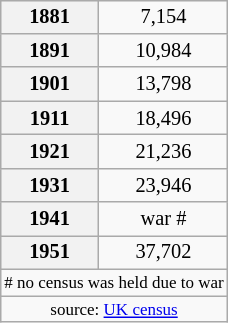<table class="wikitable" align="right" style=font-size:85%;margin-left:10px;>
<tr>
<th align="center">1881</th>
<td align="center">7,154</td>
</tr>
<tr>
<th align="center">1891</th>
<td align="center">10,984</td>
</tr>
<tr>
<th align="center">1901</th>
<td align="center">13,798</td>
</tr>
<tr>
<th align="center">1911</th>
<td align="center">18,496</td>
</tr>
<tr>
<th align="center">1921</th>
<td align="center">21,236</td>
</tr>
<tr>
<th align="center">1931</th>
<td align="center">23,946</td>
</tr>
<tr>
<th align="center">1941</th>
<td align="center">war #</td>
</tr>
<tr>
<th align="center">1951</th>
<td align="center">37,702</td>
</tr>
<tr>
<td style="font-size:smaller" colspan=2># no census was held due to war</td>
</tr>
<tr>
<td style="font-size:smaller" colspan=2 align=center>source: <a href='#'>UK census</a></td>
</tr>
</table>
